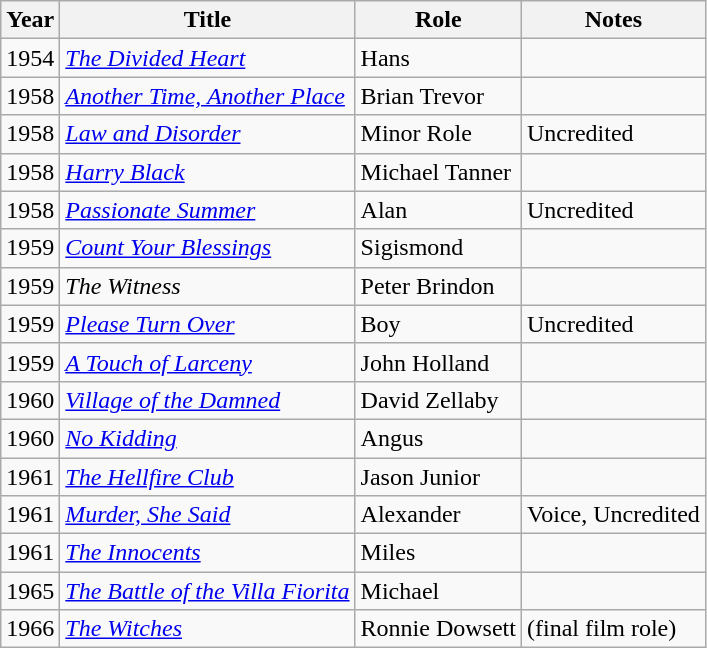<table class="wikitable">
<tr>
<th>Year</th>
<th>Title</th>
<th>Role</th>
<th>Notes</th>
</tr>
<tr>
<td>1954</td>
<td><em><a href='#'>The Divided Heart</a></em></td>
<td>Hans</td>
<td></td>
</tr>
<tr>
<td>1958</td>
<td><em><a href='#'>Another Time, Another Place</a></em></td>
<td>Brian Trevor</td>
<td></td>
</tr>
<tr>
<td>1958</td>
<td><em><a href='#'>Law and Disorder</a></em></td>
<td>Minor Role</td>
<td>Uncredited</td>
</tr>
<tr>
<td>1958</td>
<td><em><a href='#'>Harry Black</a></em></td>
<td>Michael Tanner</td>
<td></td>
</tr>
<tr>
<td>1958</td>
<td><em><a href='#'>Passionate Summer</a></em></td>
<td>Alan</td>
<td>Uncredited</td>
</tr>
<tr>
<td>1959</td>
<td><em><a href='#'>Count Your Blessings</a></em></td>
<td>Sigismond</td>
<td></td>
</tr>
<tr>
<td>1959</td>
<td><em>The Witness</em></td>
<td>Peter Brindon</td>
<td></td>
</tr>
<tr>
<td>1959</td>
<td><em><a href='#'>Please Turn Over</a></em></td>
<td>Boy</td>
<td>Uncredited</td>
</tr>
<tr>
<td>1959</td>
<td><em><a href='#'>A Touch of Larceny</a></em></td>
<td>John Holland</td>
<td></td>
</tr>
<tr>
<td>1960</td>
<td><em><a href='#'>Village of the Damned</a></em></td>
<td>David Zellaby</td>
<td></td>
</tr>
<tr>
<td>1960</td>
<td><em><a href='#'>No Kidding</a></em></td>
<td>Angus</td>
<td></td>
</tr>
<tr>
<td>1961</td>
<td><em><a href='#'>The Hellfire Club</a></em></td>
<td>Jason Junior</td>
<td></td>
</tr>
<tr>
<td>1961</td>
<td><em><a href='#'>Murder, She Said</a></em></td>
<td>Alexander</td>
<td>Voice, Uncredited</td>
</tr>
<tr>
<td>1961</td>
<td><em><a href='#'>The Innocents</a></em></td>
<td>Miles</td>
<td></td>
</tr>
<tr>
<td>1965</td>
<td><em><a href='#'>The Battle of the Villa Fiorita</a></em></td>
<td>Michael</td>
<td></td>
</tr>
<tr>
<td>1966</td>
<td><em><a href='#'>The Witches</a></em></td>
<td>Ronnie Dowsett</td>
<td>(final film role)</td>
</tr>
</table>
